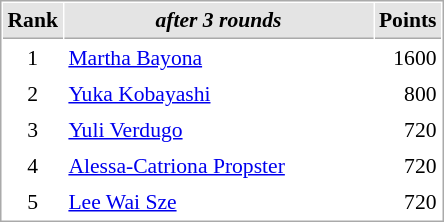<table cellspacing="1" cellpadding="3" style="border:1px solid #aaa; font-size:90%;">
<tr style="background:#e4e4e4;">
<th style="border-bottom:1px solid #aaa; width:10px;">Rank</th>
<th style="border-bottom:1px solid #aaa; width:200px; white-space:nowrap;"><em>after 3 rounds</em> </th>
<th style="border-bottom:1px solid #aaa; width:20px;">Points</th>
</tr>
<tr>
<td align=center>1</td>
<td> <a href='#'>Martha Bayona</a></td>
<td align=right>1600</td>
</tr>
<tr>
<td align=center>2</td>
<td> <a href='#'>Yuka Kobayashi</a></td>
<td align=right>800</td>
</tr>
<tr>
<td align=center>3</td>
<td> <a href='#'>Yuli Verdugo</a></td>
<td align=right>720</td>
</tr>
<tr>
<td align=center>4</td>
<td> <a href='#'>Alessa-Catriona Propster</a></td>
<td align=right>720</td>
</tr>
<tr>
<td align=center>5</td>
<td> <a href='#'>Lee Wai Sze</a></td>
<td align=right>720</td>
</tr>
</table>
